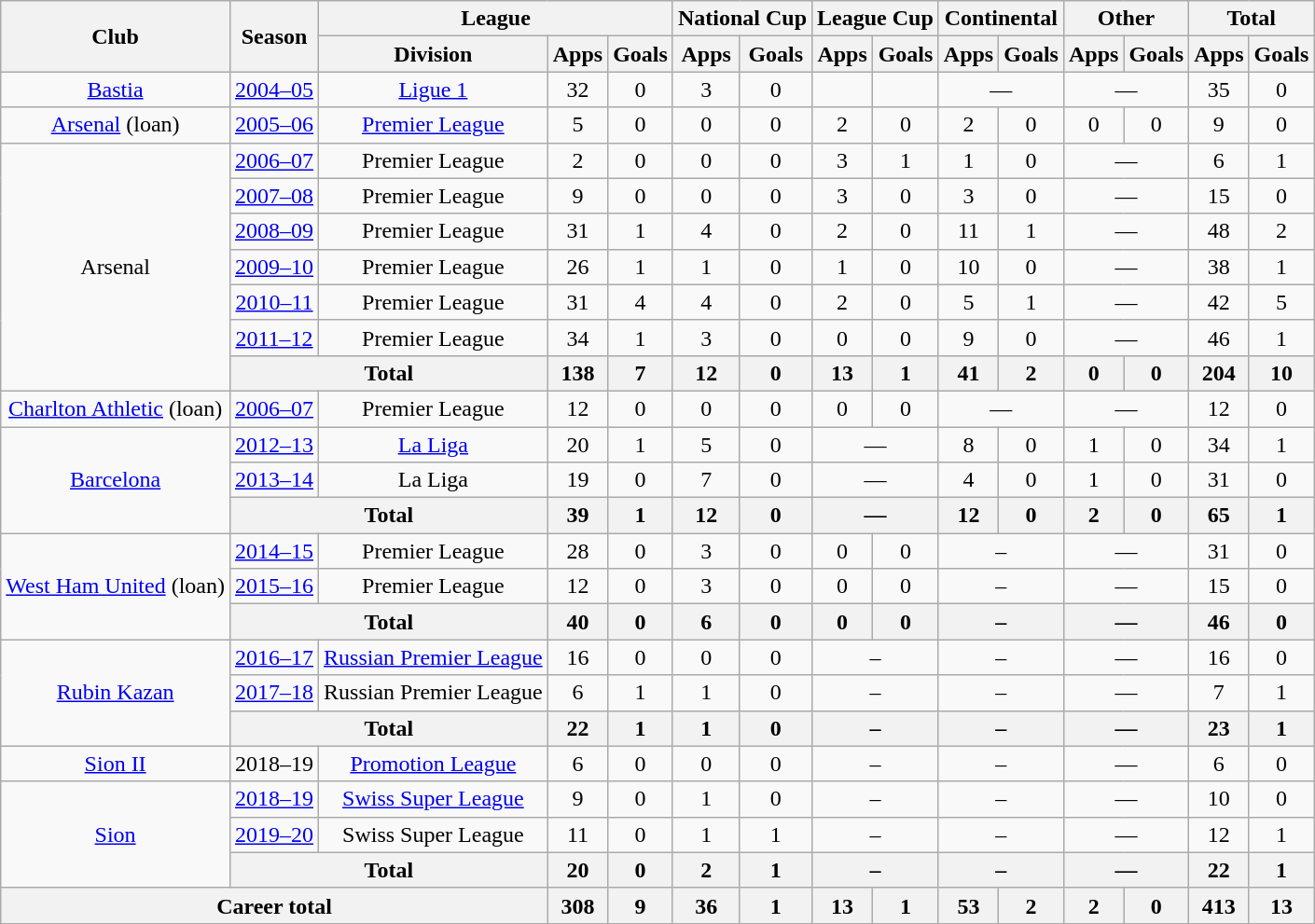<table class="wikitable" style="text-align: center">
<tr>
<th rowspan="2">Club</th>
<th rowspan="2">Season</th>
<th colspan="3">League</th>
<th colspan="2">National Cup</th>
<th colspan="2">League Cup</th>
<th colspan="2">Continental</th>
<th colspan="2">Other</th>
<th colspan="2">Total</th>
</tr>
<tr>
<th>Division</th>
<th>Apps</th>
<th>Goals</th>
<th>Apps</th>
<th>Goals</th>
<th>Apps</th>
<th>Goals</th>
<th>Apps</th>
<th>Goals</th>
<th>Apps</th>
<th>Goals</th>
<th>Apps</th>
<th>Goals</th>
</tr>
<tr>
<td><a href='#'>Bastia</a></td>
<td><a href='#'>2004–05</a></td>
<td><a href='#'>Ligue 1</a></td>
<td>32</td>
<td>0</td>
<td>3</td>
<td>0</td>
<td></td>
<td></td>
<td colspan="2">—</td>
<td colspan="2">—</td>
<td>35</td>
<td>0</td>
</tr>
<tr>
<td><a href='#'>Arsenal</a> (loan)</td>
<td><a href='#'>2005–06</a></td>
<td><a href='#'>Premier League</a></td>
<td>5</td>
<td>0</td>
<td>0</td>
<td>0</td>
<td>2</td>
<td>0</td>
<td>2</td>
<td>0</td>
<td>0</td>
<td>0</td>
<td>9</td>
<td>0</td>
</tr>
<tr>
<td rowspan="7">Arsenal</td>
<td><a href='#'>2006–07</a></td>
<td>Premier League</td>
<td>2</td>
<td>0</td>
<td>0</td>
<td>0</td>
<td>3</td>
<td>1</td>
<td>1</td>
<td>0</td>
<td colspan="2">—</td>
<td>6</td>
<td>1</td>
</tr>
<tr>
<td><a href='#'>2007–08</a></td>
<td>Premier League</td>
<td>9</td>
<td>0</td>
<td>0</td>
<td>0</td>
<td>3</td>
<td>0</td>
<td>3</td>
<td>0</td>
<td colspan="2">—</td>
<td>15</td>
<td>0</td>
</tr>
<tr>
<td><a href='#'>2008–09</a></td>
<td>Premier League</td>
<td>31</td>
<td>1</td>
<td>4</td>
<td>0</td>
<td>2</td>
<td>0</td>
<td>11</td>
<td>1</td>
<td colspan="2">—</td>
<td>48</td>
<td>2</td>
</tr>
<tr>
<td><a href='#'>2009–10</a></td>
<td>Premier League</td>
<td>26</td>
<td>1</td>
<td>1</td>
<td>0</td>
<td>1</td>
<td>0</td>
<td>10</td>
<td>0</td>
<td colspan="2">—</td>
<td>38</td>
<td>1</td>
</tr>
<tr>
<td><a href='#'>2010–11</a></td>
<td>Premier League</td>
<td>31</td>
<td>4</td>
<td>4</td>
<td>0</td>
<td>2</td>
<td>0</td>
<td>5</td>
<td>1</td>
<td colspan="2">—</td>
<td>42</td>
<td>5</td>
</tr>
<tr>
<td><a href='#'>2011–12</a></td>
<td>Premier League</td>
<td>34</td>
<td>1</td>
<td>3</td>
<td>0</td>
<td>0</td>
<td>0</td>
<td>9</td>
<td>0</td>
<td colspan="2">—</td>
<td>46</td>
<td>1</td>
</tr>
<tr>
<th colspan="2">Total</th>
<th>138</th>
<th>7</th>
<th>12</th>
<th>0</th>
<th>13</th>
<th>1</th>
<th>41</th>
<th>2</th>
<th>0</th>
<th>0</th>
<th>204</th>
<th>10</th>
</tr>
<tr>
<td><a href='#'>Charlton Athletic</a> (loan)</td>
<td><a href='#'>2006–07</a></td>
<td>Premier League</td>
<td>12</td>
<td>0</td>
<td>0</td>
<td>0</td>
<td>0</td>
<td>0</td>
<td colspan="2">—</td>
<td colspan="2">—</td>
<td>12</td>
<td>0</td>
</tr>
<tr>
<td rowspan="3"><a href='#'>Barcelona</a></td>
<td><a href='#'>2012–13</a></td>
<td><a href='#'>La Liga</a></td>
<td>20</td>
<td>1</td>
<td>5</td>
<td>0</td>
<td colspan="2">—</td>
<td>8</td>
<td>0</td>
<td>1</td>
<td>0</td>
<td>34</td>
<td>1</td>
</tr>
<tr>
<td><a href='#'>2013–14</a></td>
<td>La Liga</td>
<td>19</td>
<td>0</td>
<td>7</td>
<td>0</td>
<td colspan="2">—</td>
<td>4</td>
<td>0</td>
<td>1</td>
<td>0</td>
<td>31</td>
<td>0</td>
</tr>
<tr>
<th colspan="2">Total</th>
<th>39</th>
<th>1</th>
<th>12</th>
<th>0</th>
<th colspan="2">—</th>
<th>12</th>
<th>0</th>
<th>2</th>
<th>0</th>
<th>65</th>
<th>1</th>
</tr>
<tr>
<td rowspan="3"><a href='#'>West Ham United</a> (loan)</td>
<td><a href='#'>2014–15</a></td>
<td>Premier League</td>
<td>28</td>
<td>0</td>
<td>3</td>
<td>0</td>
<td>0</td>
<td>0</td>
<td colspan="2">–</td>
<td colspan="2">—</td>
<td>31</td>
<td>0</td>
</tr>
<tr>
<td><a href='#'>2015–16</a></td>
<td>Premier League</td>
<td>12</td>
<td>0</td>
<td>3</td>
<td>0</td>
<td>0</td>
<td>0</td>
<td colspan="2">–</td>
<td colspan="2">—</td>
<td>15</td>
<td>0</td>
</tr>
<tr>
<th colspan="2">Total</th>
<th>40</th>
<th>0</th>
<th>6</th>
<th>0</th>
<th>0</th>
<th>0</th>
<th colspan="2">–</th>
<th colspan="2">—</th>
<th>46</th>
<th>0</th>
</tr>
<tr>
<td rowspan="3"><a href='#'>Rubin Kazan</a></td>
<td><a href='#'>2016–17</a></td>
<td><a href='#'>Russian Premier League</a></td>
<td>16</td>
<td>0</td>
<td>0</td>
<td>0</td>
<td colspan="2">–</td>
<td colspan="2">–</td>
<td colspan="2">—</td>
<td>16</td>
<td>0</td>
</tr>
<tr>
<td><a href='#'>2017–18</a></td>
<td>Russian Premier League</td>
<td>6</td>
<td>1</td>
<td>1</td>
<td>0</td>
<td colspan="2">–</td>
<td colspan="2">–</td>
<td colspan="2">—</td>
<td>7</td>
<td>1</td>
</tr>
<tr>
<th colspan="2">Total</th>
<th>22</th>
<th>1</th>
<th>1</th>
<th>0</th>
<th colspan="2">–</th>
<th colspan="2">–</th>
<th colspan="2">—</th>
<th>23</th>
<th>1</th>
</tr>
<tr>
<td><a href='#'>Sion II</a></td>
<td>2018–19</td>
<td><a href='#'>Promotion League</a></td>
<td>6</td>
<td>0</td>
<td>0</td>
<td>0</td>
<td colspan="2">–</td>
<td colspan="2">–</td>
<td colspan="2">—</td>
<td>6</td>
<td>0</td>
</tr>
<tr>
<td rowspan="3"><a href='#'>Sion</a></td>
<td><a href='#'>2018–19</a></td>
<td><a href='#'>Swiss Super League</a></td>
<td>9</td>
<td>0</td>
<td>1</td>
<td>0</td>
<td colspan="2">–</td>
<td colspan="2">–</td>
<td colspan="2">—</td>
<td>10</td>
<td>0</td>
</tr>
<tr>
<td><a href='#'>2019–20</a></td>
<td>Swiss Super League</td>
<td>11</td>
<td>0</td>
<td>1</td>
<td>1</td>
<td colspan="2">–</td>
<td colspan="2">–</td>
<td colspan="2">—</td>
<td>12</td>
<td>1</td>
</tr>
<tr>
<th colspan="2">Total</th>
<th>20</th>
<th>0</th>
<th>2</th>
<th>1</th>
<th colspan="2">–</th>
<th colspan="2">–</th>
<th colspan="2">—</th>
<th>22</th>
<th>1</th>
</tr>
<tr>
<th colspan="3">Career total</th>
<th>308</th>
<th>9</th>
<th>36</th>
<th>1</th>
<th>13</th>
<th>1</th>
<th>53</th>
<th>2</th>
<th>2</th>
<th>0</th>
<th>413</th>
<th>13</th>
</tr>
</table>
